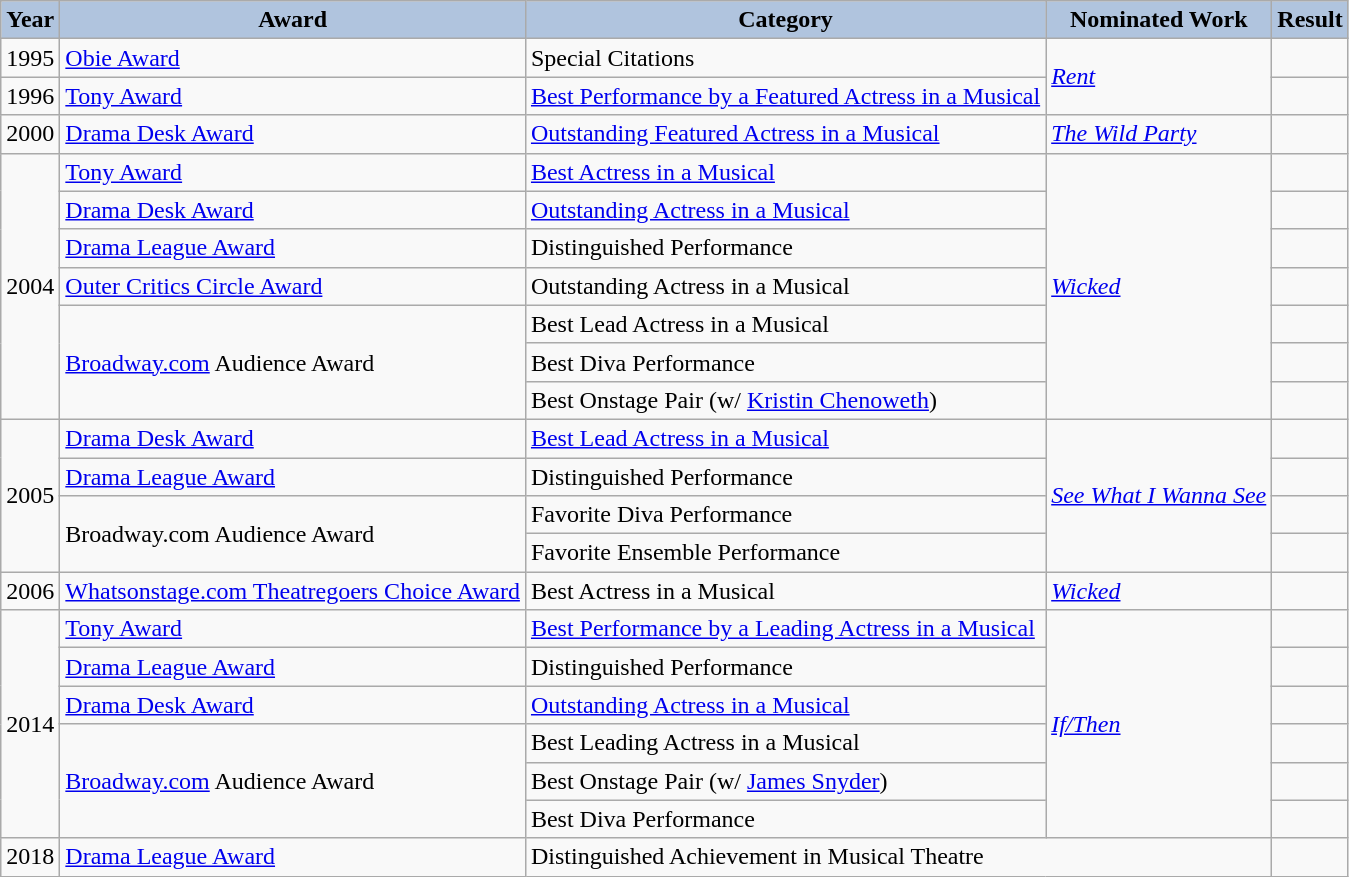<table class="wikitable">
<tr style="text-align:center;">
<th style="background:#B0C4DE">Year</th>
<th style="background:#B0C4DE">Award</th>
<th style="background:#B0C4DE">Category</th>
<th style="background:#B0C4DE">Nominated Work</th>
<th style="background:#B0C4DE">Result</th>
</tr>
<tr>
<td>1995</td>
<td><a href='#'>Obie Award</a></td>
<td>Special Citations</td>
<td rowspan="2"><em><a href='#'>Rent</a></em></td>
<td></td>
</tr>
<tr>
<td>1996</td>
<td><a href='#'>Tony Award</a></td>
<td><a href='#'>Best Performance by a Featured Actress in a Musical</a></td>
<td></td>
</tr>
<tr>
<td>2000</td>
<td><a href='#'>Drama Desk Award</a></td>
<td><a href='#'>Outstanding Featured Actress in a Musical</a></td>
<td><em><a href='#'>The Wild Party</a></em></td>
<td></td>
</tr>
<tr>
<td rowspan="7">2004</td>
<td><a href='#'>Tony Award</a></td>
<td><a href='#'>Best Actress in a Musical</a></td>
<td rowspan="7"><em><a href='#'>Wicked</a></em></td>
<td></td>
</tr>
<tr>
<td><a href='#'>Drama Desk Award</a></td>
<td><a href='#'>Outstanding Actress in a Musical</a></td>
<td></td>
</tr>
<tr>
<td><a href='#'>Drama League Award</a></td>
<td>Distinguished Performance</td>
<td></td>
</tr>
<tr>
<td><a href='#'>Outer Critics Circle Award</a></td>
<td>Outstanding Actress in a Musical</td>
<td></td>
</tr>
<tr>
<td rowspan="3"><a href='#'>Broadway.com</a> Audience Award</td>
<td>Best Lead Actress in a Musical</td>
<td></td>
</tr>
<tr>
<td>Best Diva Performance</td>
<td></td>
</tr>
<tr>
<td>Best Onstage Pair (w/ <a href='#'>Kristin Chenoweth</a>)</td>
<td></td>
</tr>
<tr>
<td rowspan="4">2005</td>
<td><a href='#'>Drama Desk Award</a></td>
<td><a href='#'>Best Lead Actress in a Musical</a></td>
<td rowspan="4"><em><a href='#'>See What I Wanna See</a></em></td>
<td></td>
</tr>
<tr>
<td><a href='#'>Drama League Award</a></td>
<td>Distinguished Performance</td>
<td></td>
</tr>
<tr>
<td rowspan="2">Broadway.com Audience Award</td>
<td>Favorite Diva Performance</td>
<td></td>
</tr>
<tr>
<td>Favorite Ensemble Performance</td>
<td></td>
</tr>
<tr>
<td>2006</td>
<td><a href='#'>Whatsonstage.com Theatregoers Choice Award</a></td>
<td>Best Actress in a Musical</td>
<td><em><a href='#'>Wicked</a></em></td>
<td></td>
</tr>
<tr>
<td rowspan="6">2014</td>
<td><a href='#'>Tony Award</a></td>
<td><a href='#'>Best Performance by a Leading Actress in a Musical</a></td>
<td rowspan="6"><em><a href='#'>If/Then</a></em></td>
<td></td>
</tr>
<tr>
<td><a href='#'>Drama League Award</a></td>
<td>Distinguished Performance</td>
<td></td>
</tr>
<tr>
<td><a href='#'>Drama Desk Award</a></td>
<td><a href='#'>Outstanding Actress in a Musical</a></td>
<td></td>
</tr>
<tr>
<td rowspan="3"><a href='#'>Broadway.com</a> Audience Award</td>
<td>Best Leading Actress in a Musical</td>
<td></td>
</tr>
<tr>
<td>Best Onstage Pair (w/ <a href='#'>James Snyder</a>)</td>
<td></td>
</tr>
<tr>
<td>Best Diva Performance</td>
<td></td>
</tr>
<tr>
<td>2018</td>
<td><a href='#'>Drama League Award</a></td>
<td colspan="2">Distinguished Achievement in Musical Theatre</td>
<td></td>
</tr>
</table>
